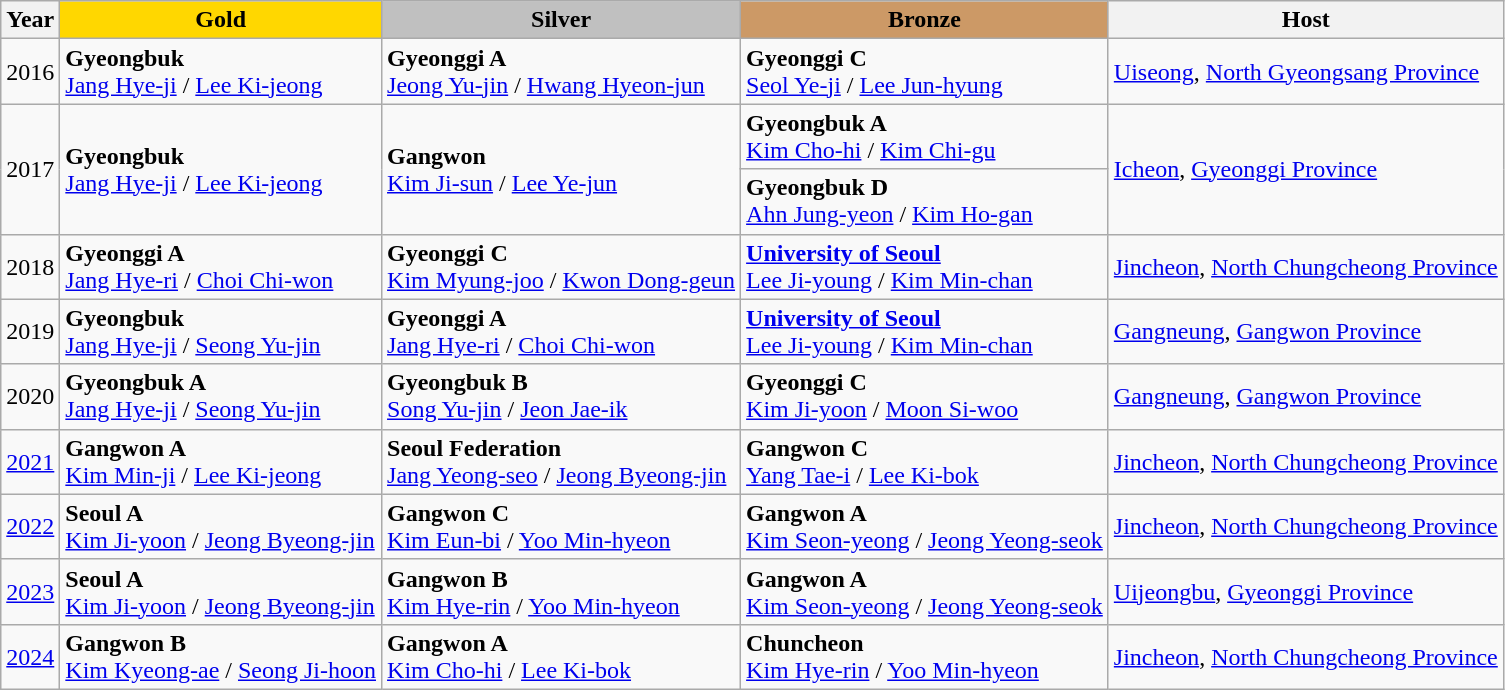<table class="wikitable">
<tr>
<th>Year</th>
<th style="background:gold;">Gold</th>
<th style="background:silver;">Silver</th>
<th style="background:#c96;">Bronze</th>
<th>Host</th>
</tr>
<tr>
<td>2016</td>
<td><strong> Gyeongbuk</strong><br><a href='#'>Jang Hye-ji</a> / <a href='#'>Lee Ki-jeong</a></td>
<td><strong> Gyeonggi A</strong><br><a href='#'>Jeong Yu-jin</a> / <a href='#'>Hwang Hyeon-jun</a></td>
<td><strong> Gyeonggi C</strong><br><a href='#'>Seol Ye-ji</a> / <a href='#'>Lee Jun-hyung</a></td>
<td><a href='#'>Uiseong</a>, <a href='#'>North Gyeongsang Province</a></td>
</tr>
<tr>
<td rowspan=2>2017</td>
<td rowspan=2><strong> Gyeongbuk</strong><br><a href='#'>Jang Hye-ji</a> / <a href='#'>Lee Ki-jeong</a></td>
<td rowspan=2><strong> Gangwon</strong><br><a href='#'>Kim Ji-sun</a> / <a href='#'>Lee Ye-jun</a></td>
<td><strong> Gyeongbuk A</strong><br><a href='#'>Kim Cho-hi</a> / <a href='#'>Kim Chi-gu</a></td>
<td rowspan=2><a href='#'>Icheon</a>, <a href='#'>Gyeonggi Province</a></td>
</tr>
<tr>
<td><strong> Gyeongbuk D</strong><br><a href='#'>Ahn Jung-yeon</a> / <a href='#'>Kim Ho-gan</a></td>
</tr>
<tr>
<td>2018</td>
<td><strong> Gyeonggi A</strong><br><a href='#'>Jang Hye-ri</a> / <a href='#'>Choi Chi-won</a></td>
<td><strong> Gyeonggi C</strong><br><a href='#'>Kim Myung-joo</a> / <a href='#'>Kwon Dong-geun</a></td>
<td><strong> <a href='#'>University of Seoul</a></strong><br><a href='#'>Lee Ji-young</a> / <a href='#'>Kim Min-chan</a></td>
<td><a href='#'>Jincheon</a>, <a href='#'>North Chungcheong Province</a></td>
</tr>
<tr>
<td>2019</td>
<td><strong> Gyeongbuk</strong><br><a href='#'>Jang Hye-ji</a> / <a href='#'>Seong Yu-jin</a></td>
<td><strong> Gyeonggi A</strong><br><a href='#'>Jang Hye-ri</a> / <a href='#'>Choi Chi-won</a></td>
<td><strong> <a href='#'>University of Seoul</a></strong><br><a href='#'>Lee Ji-young</a> / <a href='#'>Kim Min-chan</a></td>
<td><a href='#'>Gangneung</a>, <a href='#'>Gangwon Province</a></td>
</tr>
<tr>
<td>2020</td>
<td><strong> Gyeongbuk A</strong><br><a href='#'>Jang Hye-ji</a> / <a href='#'>Seong Yu-jin</a></td>
<td><strong> Gyeongbuk B</strong><br><a href='#'>Song Yu-jin</a> / <a href='#'>Jeon Jae-ik</a></td>
<td><strong> Gyeonggi C</strong><br><a href='#'>Kim Ji-yoon</a> / <a href='#'>Moon Si-woo</a></td>
<td><a href='#'>Gangneung</a>, <a href='#'>Gangwon Province</a></td>
</tr>
<tr>
<td><a href='#'>2021</a></td>
<td><strong> Gangwon A</strong><br><a href='#'>Kim Min-ji</a> / <a href='#'>Lee Ki-jeong</a></td>
<td><strong> Seoul Federation</strong><br><a href='#'>Jang Yeong-seo</a> / <a href='#'>Jeong Byeong-jin</a></td>
<td><strong> Gangwon C</strong><br><a href='#'>Yang Tae-i</a> / <a href='#'>Lee Ki-bok</a></td>
<td><a href='#'>Jincheon</a>, <a href='#'>North Chungcheong Province</a></td>
</tr>
<tr>
<td><a href='#'>2022</a></td>
<td><strong> Seoul A</strong><br><a href='#'>Kim Ji-yoon</a> / <a href='#'>Jeong Byeong-jin</a></td>
<td><strong> Gangwon C</strong><br><a href='#'>Kim Eun-bi</a> / <a href='#'>Yoo Min-hyeon</a></td>
<td><strong> Gangwon A</strong><br><a href='#'>Kim Seon-yeong</a> / <a href='#'>Jeong Yeong-seok</a></td>
<td><a href='#'>Jincheon</a>, <a href='#'>North Chungcheong Province</a></td>
</tr>
<tr>
<td><a href='#'>2023</a></td>
<td><strong> Seoul A</strong><br><a href='#'>Kim Ji-yoon</a> / <a href='#'>Jeong Byeong-jin</a></td>
<td><strong> Gangwon B</strong><br><a href='#'>Kim Hye-rin</a> / <a href='#'>Yoo Min-hyeon</a></td>
<td><strong> Gangwon A</strong><br><a href='#'>Kim Seon-yeong</a> / <a href='#'>Jeong Yeong-seok</a></td>
<td><a href='#'>Uijeongbu</a>, <a href='#'>Gyeonggi Province</a></td>
</tr>
<tr>
<td><a href='#'>2024</a></td>
<td><strong> Gangwon B</strong><br><a href='#'>Kim Kyeong-ae</a> / <a href='#'>Seong Ji-hoon</a></td>
<td><strong> Gangwon A</strong><br><a href='#'>Kim Cho-hi</a> / <a href='#'>Lee Ki-bok</a></td>
<td><strong> Chuncheon</strong><br><a href='#'>Kim Hye-rin</a> / <a href='#'>Yoo Min-hyeon</a></td>
<td><a href='#'>Jincheon</a>, <a href='#'>North Chungcheong Province</a></td>
</tr>
</table>
